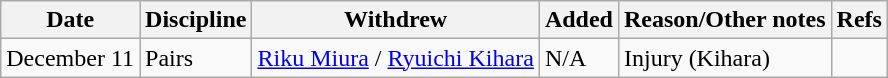<table class="wikitable sortable">
<tr>
<th>Date</th>
<th>Discipline</th>
<th>Withdrew</th>
<th>Added</th>
<th>Reason/Other notes</th>
<th>Refs</th>
</tr>
<tr>
<td>December 11</td>
<td>Pairs</td>
<td><a href='#'>Riku Miura</a> / <a href='#'>Ryuichi Kihara</a></td>
<td>N/A</td>
<td>Injury (Kihara)</td>
<td></td>
</tr>
</table>
